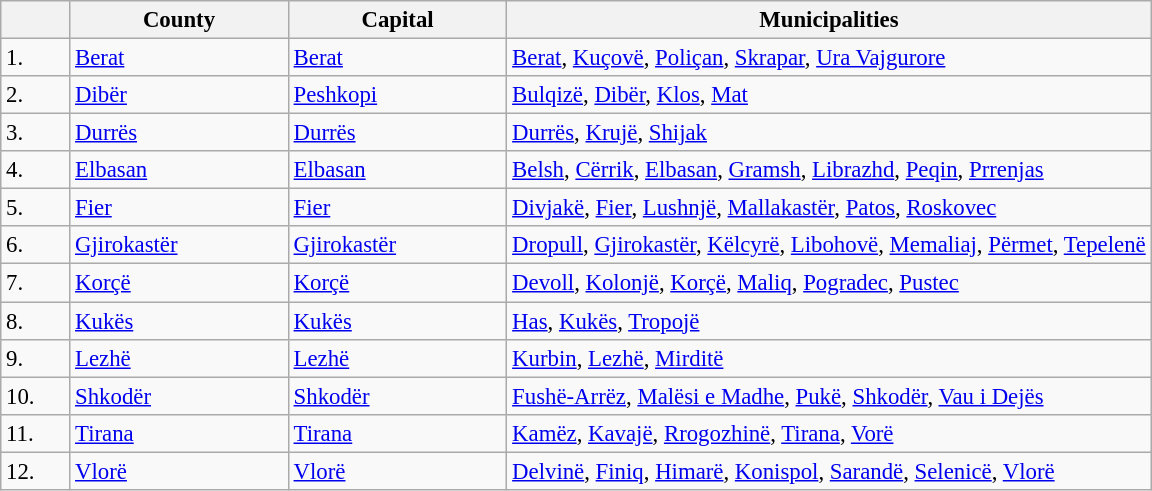<table class="wikitable" style="font-size:95%;">
<tr>
<th width="6%"></th>
<th width="19%">County</th>
<th width="19%">Capital</th>
<th width="56%">Municipalities</th>
</tr>
<tr>
<td>1.</td>
<td><a href='#'>Berat</a></td>
<td><a href='#'>Berat</a></td>
<td><a href='#'>Berat</a>, <a href='#'>Kuçovë</a>, <a href='#'>Poliçan</a>, <a href='#'>Skrapar</a>, <a href='#'>Ura Vajgurore</a></td>
</tr>
<tr>
<td>2.</td>
<td><a href='#'>Dibër</a></td>
<td><a href='#'>Peshkopi</a></td>
<td><a href='#'>Bulqizë</a>, <a href='#'>Dibër</a>, <a href='#'>Klos</a>, <a href='#'>Mat</a></td>
</tr>
<tr>
<td>3.</td>
<td><a href='#'>Durrës</a></td>
<td><a href='#'>Durrës</a></td>
<td><a href='#'>Durrës</a>, <a href='#'>Krujë</a>, <a href='#'>Shijak</a></td>
</tr>
<tr>
<td>4.</td>
<td><a href='#'>Elbasan</a></td>
<td><a href='#'>Elbasan</a></td>
<td><a href='#'>Belsh</a>, <a href='#'>Cërrik</a>, <a href='#'>Elbasan</a>, <a href='#'>Gramsh</a>, <a href='#'>Librazhd</a>, <a href='#'>Peqin</a>, <a href='#'>Prrenjas</a></td>
</tr>
<tr>
<td>5.</td>
<td><a href='#'>Fier</a></td>
<td><a href='#'>Fier</a></td>
<td><a href='#'>Divjakë</a>, <a href='#'>Fier</a>, <a href='#'>Lushnjë</a>, <a href='#'>Mallakastër</a>, <a href='#'>Patos</a>, <a href='#'>Roskovec</a></td>
</tr>
<tr>
<td>6.</td>
<td><a href='#'>Gjirokastër</a></td>
<td><a href='#'>Gjirokastër</a></td>
<td><a href='#'>Dropull</a>, <a href='#'>Gjirokastër</a>, <a href='#'>Këlcyrë</a>, <a href='#'>Libohovë</a>, <a href='#'>Memaliaj</a>, <a href='#'>Përmet</a>, <a href='#'>Tepelenë</a></td>
</tr>
<tr>
<td>7.</td>
<td><a href='#'>Korçë</a></td>
<td><a href='#'>Korçë</a></td>
<td><a href='#'>Devoll</a>, <a href='#'>Kolonjë</a>, <a href='#'>Korçë</a>, <a href='#'>Maliq</a>, <a href='#'>Pogradec</a>, <a href='#'>Pustec</a></td>
</tr>
<tr>
<td>8.</td>
<td><a href='#'>Kukës</a></td>
<td><a href='#'>Kukës</a></td>
<td><a href='#'>Has</a>, <a href='#'>Kukës</a>, <a href='#'>Tropojë</a></td>
</tr>
<tr>
<td>9.</td>
<td><a href='#'>Lezhë</a></td>
<td><a href='#'>Lezhë</a></td>
<td><a href='#'>Kurbin</a>, <a href='#'>Lezhë</a>, <a href='#'>Mirditë</a></td>
</tr>
<tr>
<td>10.</td>
<td><a href='#'>Shkodër</a></td>
<td><a href='#'>Shkodër</a></td>
<td><a href='#'>Fushë-Arrëz</a>, <a href='#'>Malësi e Madhe</a>, <a href='#'>Pukë</a>, <a href='#'>Shkodër</a>, <a href='#'>Vau i Dejës</a></td>
</tr>
<tr>
<td>11.</td>
<td><a href='#'>Tirana</a></td>
<td><a href='#'>Tirana</a></td>
<td><a href='#'>Kamëz</a>, <a href='#'>Kavajë</a>, <a href='#'>Rrogozhinë</a>, <a href='#'>Tirana</a>, <a href='#'>Vorë</a></td>
</tr>
<tr>
<td>12.</td>
<td><a href='#'>Vlorë</a></td>
<td><a href='#'>Vlorë</a></td>
<td><a href='#'>Delvinë</a>, <a href='#'>Finiq</a>, <a href='#'>Himarë</a>, <a href='#'>Konispol</a>, <a href='#'>Sarandë</a>, <a href='#'>Selenicë</a>, <a href='#'>Vlorë</a></td>
</tr>
</table>
